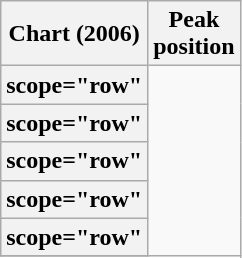<table class="wikitable sortable plainrowheaders" style="text-align:center;">
<tr>
<th scope="col">Chart (2006)</th>
<th scope="col">Peak<br>position</th>
</tr>
<tr>
<th>scope="row"</th>
</tr>
<tr>
<th>scope="row"</th>
</tr>
<tr>
<th>scope="row"</th>
</tr>
<tr>
<th>scope="row"</th>
</tr>
<tr>
<th>scope="row"</th>
</tr>
<tr>
</tr>
</table>
